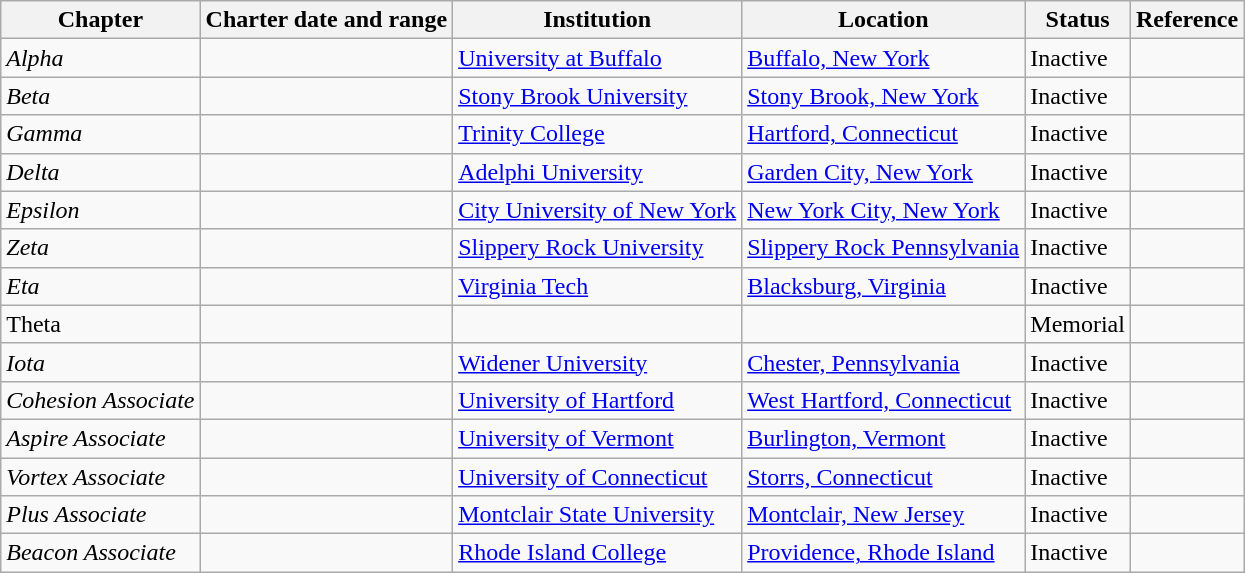<table class="wikitable sortable">
<tr>
<th>Chapter</th>
<th>Charter date and range</th>
<th>Institution</th>
<th>Location</th>
<th>Status</th>
<th>Reference</th>
</tr>
<tr>
<td><em>Alpha</em></td>
<td></td>
<td><a href='#'>University at Buffalo</a></td>
<td><a href='#'>Buffalo, New York</a></td>
<td>Inactive</td>
<td></td>
</tr>
<tr>
<td><em>Beta</em></td>
<td></td>
<td><a href='#'>Stony Brook University</a></td>
<td><a href='#'>Stony Brook, New York</a></td>
<td>Inactive</td>
<td></td>
</tr>
<tr>
<td><em>Gamma</em></td>
<td></td>
<td><a href='#'>Trinity College</a></td>
<td><a href='#'>Hartford, Connecticut</a></td>
<td>Inactive</td>
<td></td>
</tr>
<tr>
<td><em>Delta</em></td>
<td></td>
<td><a href='#'>Adelphi University</a></td>
<td><a href='#'>Garden City, New York</a></td>
<td>Inactive</td>
<td></td>
</tr>
<tr>
<td><em>Epsilon</em></td>
<td></td>
<td><a href='#'>City University of New York</a></td>
<td><a href='#'>New York City, New York</a></td>
<td>Inactive</td>
<td></td>
</tr>
<tr>
<td><em>Zeta</em></td>
<td></td>
<td><a href='#'>Slippery Rock University</a></td>
<td><a href='#'>Slippery Rock Pennsylvania</a></td>
<td>Inactive</td>
<td></td>
</tr>
<tr>
<td><em>Eta</em></td>
<td></td>
<td><a href='#'>Virginia Tech</a></td>
<td><a href='#'>Blacksburg, Virginia</a></td>
<td>Inactive</td>
<td></td>
</tr>
<tr>
<td>Theta</td>
<td></td>
<td></td>
<td></td>
<td>Memorial</td>
<td></td>
</tr>
<tr>
<td><em>Iota</em></td>
<td></td>
<td><a href='#'>Widener University</a></td>
<td><a href='#'>Chester, Pennsylvania</a></td>
<td>Inactive</td>
<td></td>
</tr>
<tr>
<td><em>Cohesion Associate</em></td>
<td></td>
<td><a href='#'>University of Hartford</a></td>
<td><a href='#'>West Hartford, Connecticut</a></td>
<td>Inactive</td>
<td></td>
</tr>
<tr>
<td><em>Aspire Associate</em></td>
<td></td>
<td><a href='#'>University of Vermont</a></td>
<td><a href='#'>Burlington, Vermont</a></td>
<td>Inactive</td>
<td></td>
</tr>
<tr>
<td><em>Vortex Associate</em></td>
<td></td>
<td><a href='#'>University of Connecticut</a></td>
<td><a href='#'>Storrs, Connecticut</a></td>
<td>Inactive</td>
<td></td>
</tr>
<tr>
<td><em>Plus Associate</em></td>
<td></td>
<td><a href='#'>Montclair State University</a></td>
<td><a href='#'>Montclair, New Jersey</a></td>
<td>Inactive</td>
<td></td>
</tr>
<tr>
<td><em>Beacon Associate</em></td>
<td></td>
<td><a href='#'>Rhode Island College</a></td>
<td><a href='#'>Providence, Rhode Island</a></td>
<td>Inactive</td>
<td></td>
</tr>
</table>
